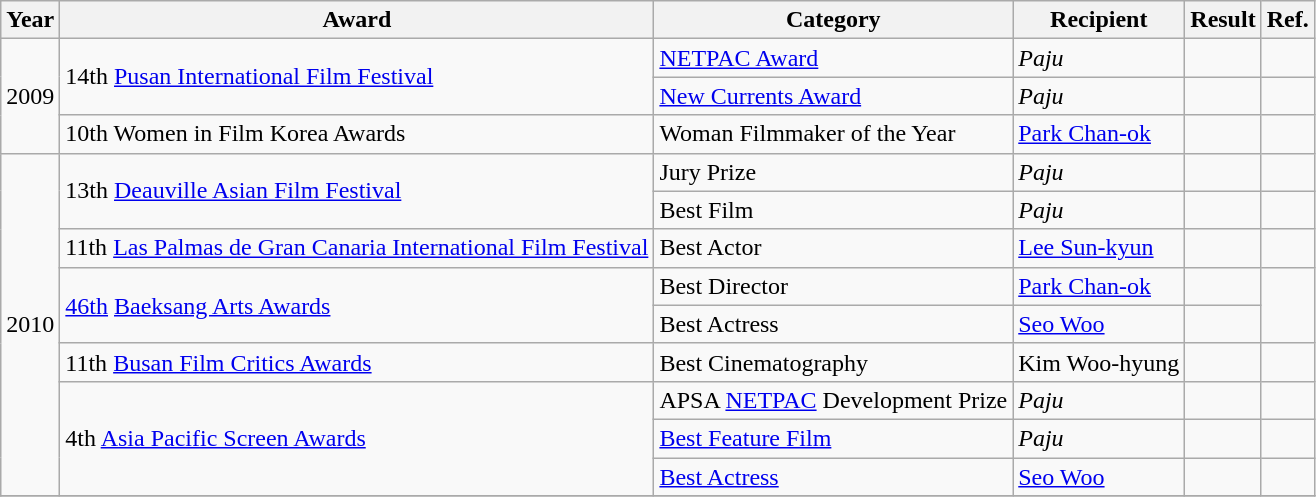<table class="wikitable">
<tr>
<th>Year</th>
<th>Award</th>
<th>Category</th>
<th>Recipient</th>
<th>Result</th>
<th>Ref.</th>
</tr>
<tr>
<td rowspan="3">2009</td>
<td rowspan="2">14th <a href='#'>Pusan International Film Festival</a></td>
<td><a href='#'>NETPAC Award</a></td>
<td><em>Paju</em></td>
<td></td>
<td></td>
</tr>
<tr>
<td><a href='#'>New Currents Award</a></td>
<td><em>Paju</em></td>
<td></td>
<td></td>
</tr>
<tr>
<td>10th Women in Film Korea Awards</td>
<td>Woman Filmmaker of the Year</td>
<td><a href='#'>Park Chan-ok</a></td>
<td></td>
<td></td>
</tr>
<tr>
<td rowspan="9">2010</td>
<td rowspan="2">13th <a href='#'>Deauville Asian Film Festival</a></td>
<td>Jury Prize</td>
<td><em>Paju</em></td>
<td></td>
<td></td>
</tr>
<tr>
<td>Best Film</td>
<td><em>Paju</em></td>
<td></td>
<td></td>
</tr>
<tr>
<td>11th <a href='#'>Las Palmas de Gran Canaria International Film Festival</a></td>
<td>Best Actor</td>
<td><a href='#'>Lee Sun-kyun</a></td>
<td></td>
<td></td>
</tr>
<tr>
<td rowspan="2"><a href='#'>46th</a> <a href='#'>Baeksang Arts Awards</a></td>
<td>Best Director</td>
<td><a href='#'>Park Chan-ok</a></td>
<td></td>
<td rowspan="2"></td>
</tr>
<tr>
<td>Best Actress</td>
<td><a href='#'>Seo Woo</a></td>
<td></td>
</tr>
<tr>
<td>11th <a href='#'>Busan Film Critics Awards</a></td>
<td>Best Cinematography</td>
<td>Kim Woo-hyung</td>
<td></td>
<td></td>
</tr>
<tr>
<td rowspan="3">4th <a href='#'>Asia Pacific Screen Awards</a></td>
<td>APSA <a href='#'>NETPAC</a> Development Prize</td>
<td><em>Paju</em></td>
<td></td>
<td></td>
</tr>
<tr>
<td><a href='#'>Best Feature Film</a></td>
<td><em>Paju</em></td>
<td></td>
<td></td>
</tr>
<tr>
<td><a href='#'>Best Actress</a></td>
<td><a href='#'>Seo Woo</a></td>
<td></td>
<td></td>
</tr>
<tr>
</tr>
</table>
